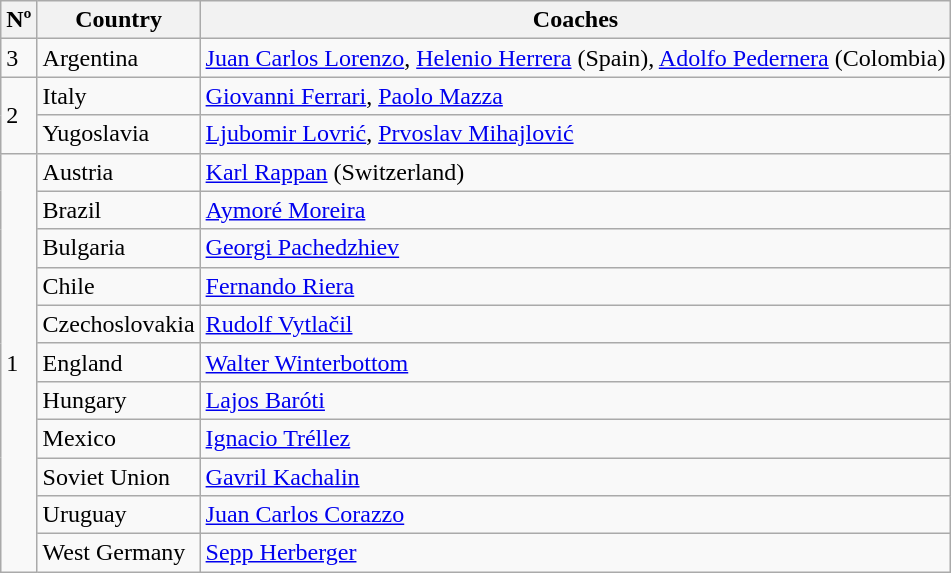<table class="wikitable">
<tr>
<th>Nº</th>
<th>Country</th>
<th>Coaches</th>
</tr>
<tr>
<td rowspan="1">3</td>
<td> Argentina</td>
<td><a href='#'>Juan Carlos Lorenzo</a>, <a href='#'>Helenio Herrera</a> (Spain), <a href='#'>Adolfo Pedernera</a> (Colombia)</td>
</tr>
<tr>
<td rowspan="2">2</td>
<td> Italy</td>
<td><a href='#'>Giovanni Ferrari</a>, <a href='#'>Paolo Mazza</a></td>
</tr>
<tr>
<td> Yugoslavia</td>
<td><a href='#'>Ljubomir Lovrić</a>, <a href='#'>Prvoslav Mihajlović</a></td>
</tr>
<tr>
<td rowspan="12">1</td>
<td> Austria</td>
<td><a href='#'>Karl Rappan</a> (Switzerland)</td>
</tr>
<tr>
<td> Brazil</td>
<td><a href='#'>Aymoré Moreira</a></td>
</tr>
<tr>
<td> Bulgaria</td>
<td><a href='#'>Georgi Pachedzhiev</a></td>
</tr>
<tr>
<td> Chile</td>
<td><a href='#'>Fernando Riera</a></td>
</tr>
<tr>
<td> Czechoslovakia</td>
<td><a href='#'>Rudolf Vytlačil</a></td>
</tr>
<tr>
<td> England</td>
<td><a href='#'>Walter Winterbottom</a></td>
</tr>
<tr>
<td> Hungary</td>
<td><a href='#'>Lajos Baróti</a></td>
</tr>
<tr>
<td> Mexico</td>
<td><a href='#'>Ignacio Tréllez</a></td>
</tr>
<tr>
<td> Soviet Union</td>
<td><a href='#'>Gavril Kachalin</a></td>
</tr>
<tr>
<td> Uruguay</td>
<td><a href='#'>Juan Carlos Corazzo</a></td>
</tr>
<tr>
<td> West Germany</td>
<td><a href='#'>Sepp Herberger</a></td>
</tr>
</table>
